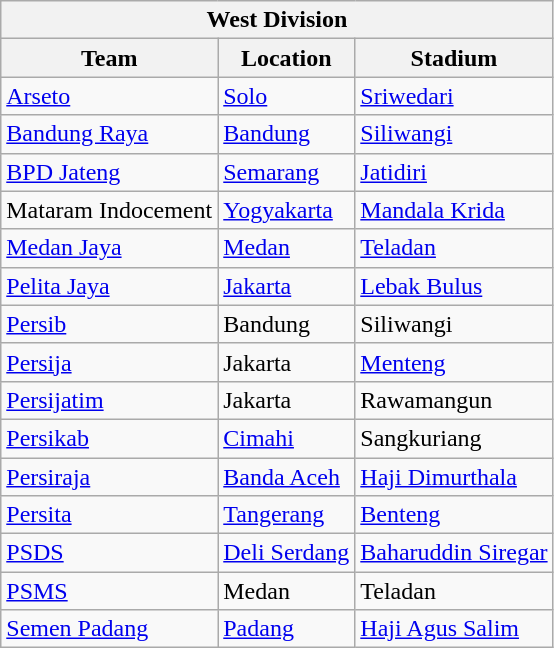<table class="wikitable" style="text-align: left;">
<tr>
<th colspan="3">West Division</th>
</tr>
<tr>
<th>Team</th>
<th>Location</th>
<th>Stadium</th>
</tr>
<tr>
<td><a href='#'>Arseto</a></td>
<td><a href='#'>Solo</a></td>
<td><a href='#'>Sriwedari</a></td>
</tr>
<tr>
<td><a href='#'>Bandung Raya</a></td>
<td><a href='#'>Bandung</a></td>
<td><a href='#'>Siliwangi</a></td>
</tr>
<tr>
<td><a href='#'>BPD Jateng</a></td>
<td><a href='#'>Semarang</a></td>
<td><a href='#'>Jatidiri</a></td>
</tr>
<tr>
<td>Mataram Indocement</td>
<td><a href='#'>Yogyakarta</a></td>
<td><a href='#'>Mandala Krida</a></td>
</tr>
<tr>
<td><a href='#'>Medan Jaya</a></td>
<td><a href='#'>Medan</a></td>
<td><a href='#'>Teladan</a></td>
</tr>
<tr>
<td><a href='#'>Pelita Jaya</a></td>
<td><a href='#'>Jakarta</a> </td>
<td><a href='#'>Lebak Bulus</a></td>
</tr>
<tr>
<td><a href='#'>Persib</a></td>
<td>Bandung</td>
<td>Siliwangi</td>
</tr>
<tr>
<td><a href='#'>Persija</a></td>
<td>Jakarta </td>
<td><a href='#'>Menteng</a></td>
</tr>
<tr>
<td><a href='#'>Persijatim</a></td>
<td>Jakarta </td>
<td>Rawamangun</td>
</tr>
<tr>
<td><a href='#'>Persikab</a></td>
<td><a href='#'>Cimahi</a></td>
<td>Sangkuriang</td>
</tr>
<tr>
<td><a href='#'>Persiraja</a></td>
<td><a href='#'>Banda Aceh</a></td>
<td><a href='#'>Haji Dimurthala</a></td>
</tr>
<tr>
<td><a href='#'>Persita</a></td>
<td><a href='#'>Tangerang</a></td>
<td><a href='#'>Benteng</a></td>
</tr>
<tr>
<td><a href='#'>PSDS</a></td>
<td><a href='#'>Deli Serdang</a></td>
<td><a href='#'>Baharuddin Siregar</a></td>
</tr>
<tr>
<td><a href='#'>PSMS</a></td>
<td>Medan</td>
<td>Teladan</td>
</tr>
<tr>
<td><a href='#'>Semen Padang</a></td>
<td><a href='#'>Padang</a></td>
<td><a href='#'>Haji Agus Salim</a></td>
</tr>
</table>
